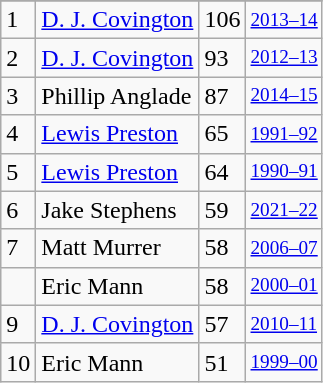<table class="wikitable">
<tr>
</tr>
<tr>
<td>1</td>
<td><a href='#'>D. J. Covington</a></td>
<td>106</td>
<td style="font-size:80%;"><a href='#'>2013–14</a></td>
</tr>
<tr>
<td>2</td>
<td><a href='#'>D. J. Covington</a></td>
<td>93</td>
<td style="font-size:80%;"><a href='#'>2012–13</a></td>
</tr>
<tr>
<td>3</td>
<td>Phillip Anglade</td>
<td>87</td>
<td style="font-size:80%;"><a href='#'>2014–15</a></td>
</tr>
<tr>
<td>4</td>
<td><a href='#'>Lewis Preston</a></td>
<td>65</td>
<td style="font-size:80%;"><a href='#'>1991–92</a></td>
</tr>
<tr>
<td>5</td>
<td><a href='#'>Lewis Preston</a></td>
<td>64</td>
<td style="font-size:80%;"><a href='#'>1990–91</a></td>
</tr>
<tr>
<td>6</td>
<td>Jake Stephens</td>
<td>59</td>
<td style="font-size:80%;"><a href='#'>2021–22</a></td>
</tr>
<tr>
<td>7</td>
<td>Matt Murrer</td>
<td>58</td>
<td style="font-size:80%;"><a href='#'>2006–07</a></td>
</tr>
<tr>
<td></td>
<td>Eric Mann</td>
<td>58</td>
<td style="font-size:80%;"><a href='#'>2000–01</a></td>
</tr>
<tr>
<td>9</td>
<td><a href='#'>D. J. Covington</a></td>
<td>57</td>
<td style="font-size:80%;"><a href='#'>2010–11</a></td>
</tr>
<tr>
<td>10</td>
<td>Eric Mann</td>
<td>51</td>
<td style="font-size:80%;"><a href='#'>1999–00</a></td>
</tr>
</table>
